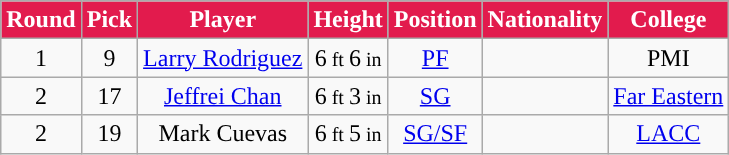<table class="wikitable sortable sortable">
<tr>
<th style="background:#E21B4D; color:#FFFFFF; ">Round</th>
<th style="background:#E21B4D; color:#FFFFFF; ">Pick</th>
<th style="background:#E21B4D; color:#FFFFFF; ">Player</th>
<th style="background:#E21B4D; color:#FFFFFF; ">Height</th>
<th style="background:#E21B4D; color:#FFFFFF; ">Position</th>
<th style="background:#E21B4D; color:#FFFFFF; ">Nationality</th>
<th style="background:#E21B4D; color:#FFFFFF; ">College</th>
</tr>
<tr style="text-align: center">
<td>1</td>
<td>9</td>
<td><a href='#'>Larry Rodriguez</a></td>
<td>6<small> ft </small>6<small> in </small></td>
<td><a href='#'>PF</a></td>
<td></td>
<td>PMI</td>
</tr>
<tr style="text-align: center">
<td>2</td>
<td>17</td>
<td><a href='#'>Jeffrei Chan</a></td>
<td>6<small> ft </small>3<small> in </small></td>
<td><a href='#'>SG</a></td>
<td></td>
<td><a href='#'>Far Eastern</a></td>
</tr>
<tr style="text-align: center">
<td>2</td>
<td>19</td>
<td>Mark Cuevas</td>
<td>6<small> ft </small>5<small> in </small></td>
<td><a href='#'>SG/SF</a></td>
<td><br></td>
<td><a href='#'>LACC</a></td>
</tr>
</table>
